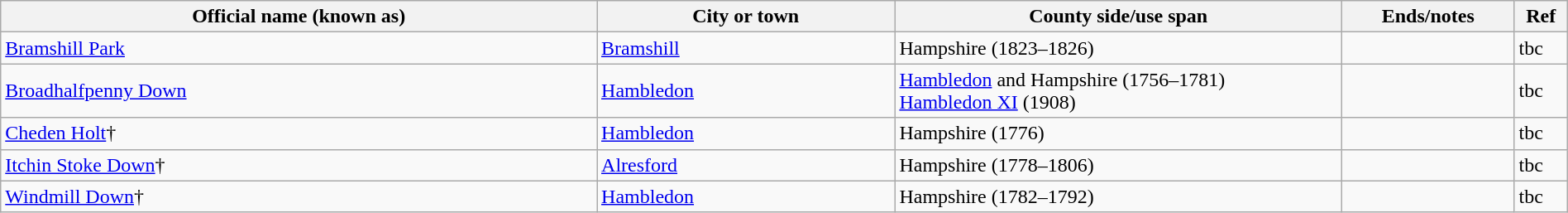<table class="wikitable" style="width:100%;">
<tr>
<th style="width:20%;">Official name (known as)</th>
<th style="width:10%;">City or town</th>
<th style="width:15%;">County side/use span</th>
<th width=5%>Ends/notes</th>
<th width=1%>Ref</th>
</tr>
<tr>
<td><a href='#'>Bramshill Park</a></td>
<td><a href='#'>Bramshill</a></td>
<td>Hampshire (1823–1826)</td>
<td></td>
<td>tbc</td>
</tr>
<tr>
<td><a href='#'>Broadhalfpenny Down</a></td>
<td><a href='#'>Hambledon</a></td>
<td><a href='#'>Hambledon</a> and Hampshire (1756–1781)<br><a href='#'>Hambledon XI</a> (1908)</td>
<td></td>
<td>tbc</td>
</tr>
<tr>
<td><a href='#'>Cheden Holt</a>†</td>
<td><a href='#'>Hambledon</a></td>
<td>Hampshire (1776)</td>
<td></td>
<td>tbc</td>
</tr>
<tr>
<td><a href='#'>Itchin Stoke Down</a>†</td>
<td><a href='#'>Alresford</a></td>
<td>Hampshire (1778–1806)</td>
<td></td>
<td>tbc</td>
</tr>
<tr>
<td><a href='#'>Windmill Down</a>†</td>
<td><a href='#'>Hambledon</a></td>
<td>Hampshire (1782–1792)</td>
<td></td>
<td>tbc</td>
</tr>
</table>
